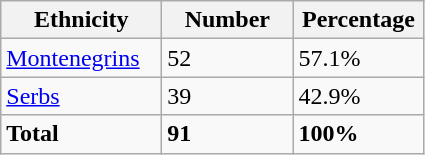<table class="wikitable">
<tr>
<th width="100px">Ethnicity</th>
<th width="80px">Number</th>
<th width="80px">Percentage</th>
</tr>
<tr>
<td><a href='#'>Montenegrins</a></td>
<td>52</td>
<td>57.1%</td>
</tr>
<tr>
<td><a href='#'>Serbs</a></td>
<td>39</td>
<td>42.9%</td>
</tr>
<tr>
<td><strong>Total</strong></td>
<td><strong>91</strong></td>
<td><strong>100%</strong></td>
</tr>
</table>
